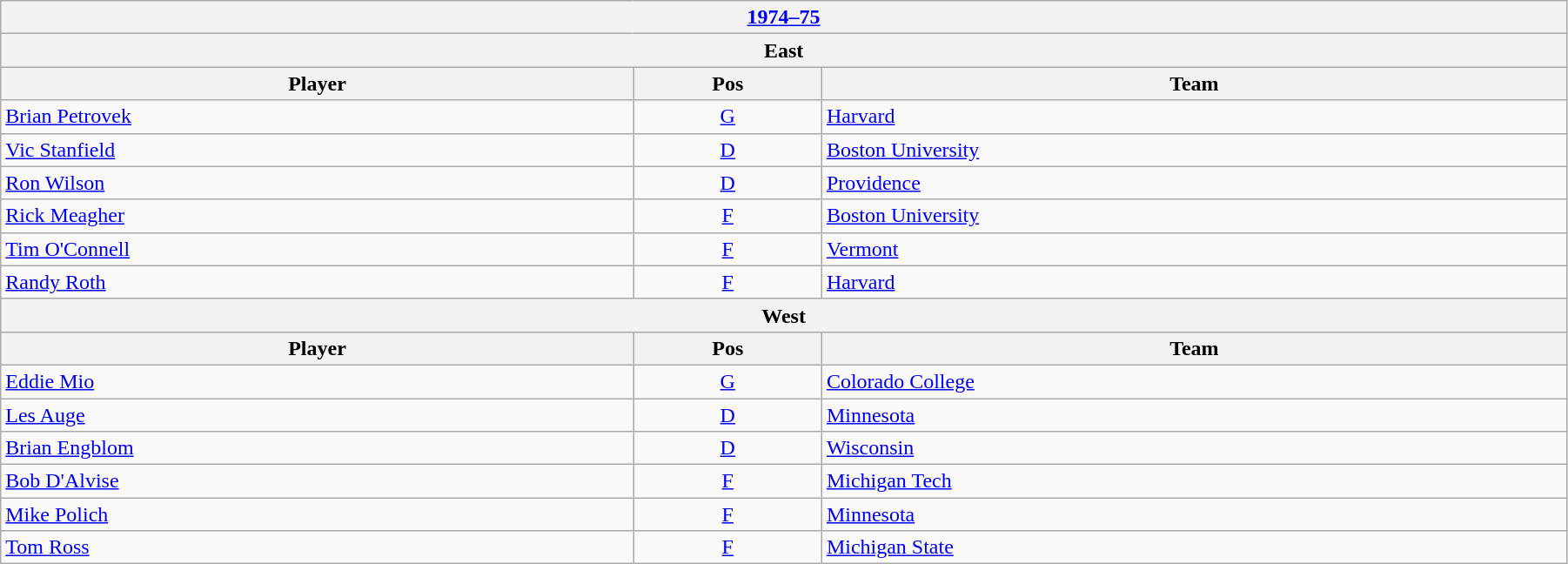<table class="wikitable" width=95%>
<tr>
<th colspan=3><a href='#'>1974–75</a></th>
</tr>
<tr>
<th colspan=3><strong>East</strong></th>
</tr>
<tr>
<th>Player</th>
<th>Pos</th>
<th>Team</th>
</tr>
<tr>
<td><a href='#'>Brian Petrovek</a></td>
<td style="text-align:center;"><a href='#'>G</a></td>
<td><a href='#'>Harvard</a></td>
</tr>
<tr>
<td><a href='#'>Vic Stanfield</a></td>
<td style="text-align:center;"><a href='#'>D</a></td>
<td><a href='#'>Boston University</a></td>
</tr>
<tr>
<td><a href='#'>Ron Wilson</a></td>
<td style="text-align:center;"><a href='#'>D</a></td>
<td><a href='#'>Providence</a></td>
</tr>
<tr>
<td><a href='#'>Rick Meagher</a></td>
<td style="text-align:center;"><a href='#'>F</a></td>
<td><a href='#'>Boston University</a></td>
</tr>
<tr>
<td><a href='#'>Tim O'Connell</a></td>
<td style="text-align:center;"><a href='#'>F</a></td>
<td><a href='#'>Vermont</a></td>
</tr>
<tr>
<td><a href='#'>Randy Roth</a></td>
<td style="text-align:center;"><a href='#'>F</a></td>
<td><a href='#'>Harvard</a></td>
</tr>
<tr>
<th colspan=3><strong>West</strong></th>
</tr>
<tr>
<th>Player</th>
<th>Pos</th>
<th>Team</th>
</tr>
<tr>
<td><a href='#'>Eddie Mio</a></td>
<td style="text-align:center;"><a href='#'>G</a></td>
<td><a href='#'>Colorado College</a></td>
</tr>
<tr>
<td><a href='#'>Les Auge</a></td>
<td style="text-align:center;"><a href='#'>D</a></td>
<td><a href='#'>Minnesota</a></td>
</tr>
<tr>
<td><a href='#'>Brian Engblom</a></td>
<td style="text-align:center;"><a href='#'>D</a></td>
<td><a href='#'>Wisconsin</a></td>
</tr>
<tr>
<td><a href='#'>Bob D'Alvise</a></td>
<td style="text-align:center;"><a href='#'>F</a></td>
<td><a href='#'>Michigan Tech</a></td>
</tr>
<tr>
<td><a href='#'>Mike Polich</a></td>
<td style="text-align:center;"><a href='#'>F</a></td>
<td><a href='#'>Minnesota</a></td>
</tr>
<tr>
<td><a href='#'>Tom Ross</a></td>
<td style="text-align:center;"><a href='#'>F</a></td>
<td><a href='#'>Michigan State</a></td>
</tr>
</table>
